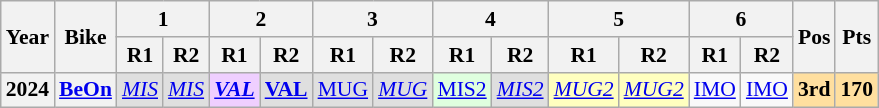<table class="wikitable" style="text-align:center; font-size:90%;">
<tr>
<th rowspan="2">Year</th>
<th rowspan="2">Bike</th>
<th colspan="2">1</th>
<th colspan="2">2</th>
<th colspan="2">3</th>
<th colspan="2">4</th>
<th colspan="2">5</th>
<th colspan="2">6</th>
<th rowspan="2">Pos</th>
<th rowspan="2">Pts</th>
</tr>
<tr>
<th>R1</th>
<th>R2</th>
<th>R1</th>
<th>R2</th>
<th>R1</th>
<th>R2</th>
<th>R1</th>
<th>R2</th>
<th>R1</th>
<th>R2</th>
<th>R1</th>
<th>R2</th>
</tr>
<tr>
<th>2024</th>
<th><a href='#'>BeOn</a></th>
<td style="background:#dfdfdf;"><em><a href='#'>MIS</a></em><br></td>
<td style="background:#dfdfdf;"><em><a href='#'>MIS</a></em><br></td>
<td style="background:#efcfff;"><strong><em><a href='#'>VAL</a></em></strong><br></td>
<td style="background:#dfdfdf;"><strong><a href='#'>VAL</a></strong><br></td>
<td style="background:#dfdfdf;"><a href='#'>MUG</a><br></td>
<td style="background:#dfdfdf;"><em><a href='#'>MUG</a></em><br></td>
<td style="background:#dfffdf;"><a href='#'>MIS2</a><br></td>
<td style="background:#DFDFDF;"><em><a href='#'>MIS2</a></em><br></td>
<td style="background:#ffffbf;"><em><a href='#'>MUG2</a></em><br></td>
<td style="background:#ffffbf;"><em><a href='#'>MUG2</a></em><br></td>
<td><a href='#'>IMO</a></td>
<td><a href='#'>IMO</a></td>
<th style="background:#ffdf9f;">3rd</th>
<th style="background:#ffdf9f;">170</th>
</tr>
</table>
